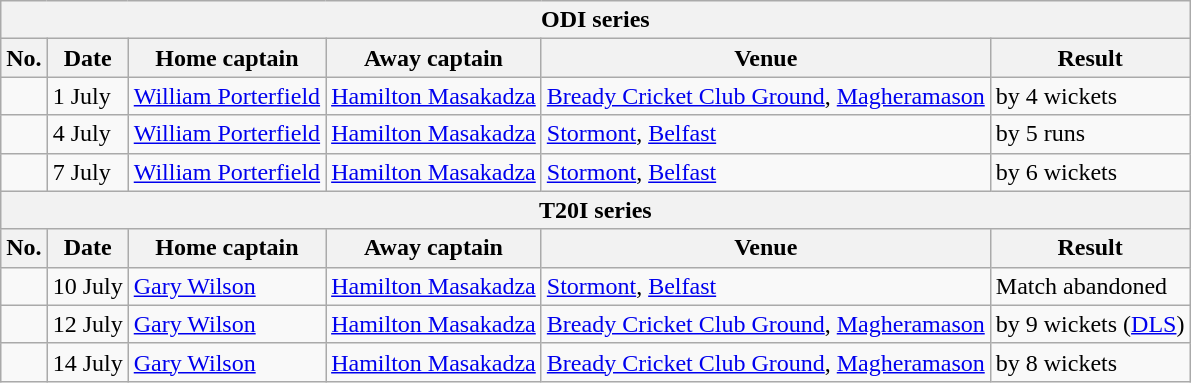<table class="wikitable">
<tr>
<th colspan="6">ODI series</th>
</tr>
<tr>
<th>No.</th>
<th>Date</th>
<th>Home captain</th>
<th>Away captain</th>
<th>Venue</th>
<th>Result</th>
</tr>
<tr>
<td></td>
<td>1 July</td>
<td><a href='#'>William Porterfield</a></td>
<td><a href='#'>Hamilton Masakadza</a></td>
<td><a href='#'>Bready Cricket Club Ground</a>, <a href='#'>Magheramason</a></td>
<td> by 4 wickets</td>
</tr>
<tr>
<td></td>
<td>4 July</td>
<td><a href='#'>William Porterfield</a></td>
<td><a href='#'>Hamilton Masakadza</a></td>
<td><a href='#'>Stormont</a>, <a href='#'>Belfast</a></td>
<td> by 5 runs</td>
</tr>
<tr>
<td></td>
<td>7 July</td>
<td><a href='#'>William Porterfield</a></td>
<td><a href='#'>Hamilton Masakadza</a></td>
<td><a href='#'>Stormont</a>, <a href='#'>Belfast</a></td>
<td> by 6 wickets</td>
</tr>
<tr>
<th colspan="6">T20I series</th>
</tr>
<tr>
<th>No.</th>
<th>Date</th>
<th>Home captain</th>
<th>Away captain</th>
<th>Venue</th>
<th>Result</th>
</tr>
<tr>
<td></td>
<td>10 July</td>
<td><a href='#'>Gary Wilson</a></td>
<td><a href='#'>Hamilton Masakadza</a></td>
<td><a href='#'>Stormont</a>, <a href='#'>Belfast</a></td>
<td>Match abandoned</td>
</tr>
<tr>
<td></td>
<td>12 July</td>
<td><a href='#'>Gary Wilson</a></td>
<td><a href='#'>Hamilton Masakadza</a></td>
<td><a href='#'>Bready Cricket Club Ground</a>, <a href='#'>Magheramason</a></td>
<td> by 9 wickets (<a href='#'>DLS</a>)</td>
</tr>
<tr>
<td></td>
<td>14 July</td>
<td><a href='#'>Gary Wilson</a></td>
<td><a href='#'>Hamilton Masakadza</a></td>
<td><a href='#'>Bready Cricket Club Ground</a>, <a href='#'>Magheramason</a></td>
<td> by 8 wickets</td>
</tr>
</table>
